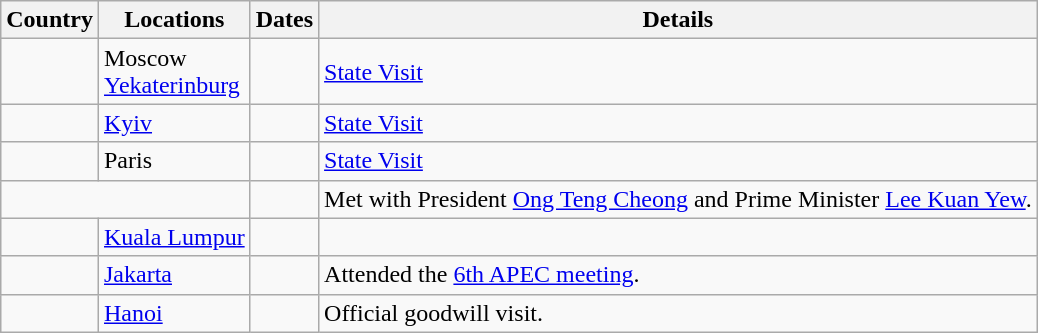<table class="wikitable sortable">
<tr>
<th scope=col>Country</th>
<th scope=col>Locations</th>
<th scope=col>Dates</th>
<th scope=col>Details</th>
</tr>
<tr>
<td></td>
<td>Moscow<br><a href='#'>Yekaterinburg</a></td>
<td></td>
<td><a href='#'>State Visit</a></td>
</tr>
<tr>
<td></td>
<td><a href='#'>Kyiv</a></td>
<td></td>
<td><a href='#'>State Visit</a></td>
</tr>
<tr>
<td></td>
<td>Paris</td>
<td></td>
<td><a href='#'>State Visit</a></td>
</tr>
<tr>
<td colspan="2"></td>
<td></td>
<td>Met with President <a href='#'>Ong Teng Cheong</a> and Prime Minister <a href='#'>Lee Kuan Yew</a>.</td>
</tr>
<tr>
<td></td>
<td><a href='#'>Kuala Lumpur</a></td>
<td></td>
<td></td>
</tr>
<tr>
<td></td>
<td><a href='#'>Jakarta</a></td>
<td></td>
<td>Attended the <a href='#'>6th APEC meeting</a>.</td>
</tr>
<tr>
<td></td>
<td><a href='#'>Hanoi</a></td>
<td></td>
<td>Official goodwill visit.</td>
</tr>
</table>
